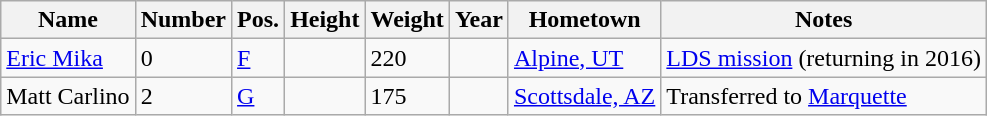<table class="wikitable sortable" border="1">
<tr>
<th>Name</th>
<th>Number</th>
<th>Pos.</th>
<th>Height</th>
<th>Weight</th>
<th>Year</th>
<th>Hometown</th>
<th class="unsortable">Notes</th>
</tr>
<tr>
<td><a href='#'>Eric Mika</a></td>
<td>0</td>
<td><a href='#'>F</a></td>
<td></td>
<td>220</td>
<td></td>
<td><a href='#'>Alpine, UT</a></td>
<td><a href='#'>LDS mission</a> (returning in 2016)</td>
</tr>
<tr>
<td>Matt Carlino</td>
<td>2</td>
<td><a href='#'>G</a></td>
<td></td>
<td>175</td>
<td></td>
<td><a href='#'>Scottsdale, AZ</a></td>
<td>Transferred to <a href='#'>Marquette</a></td>
</tr>
</table>
